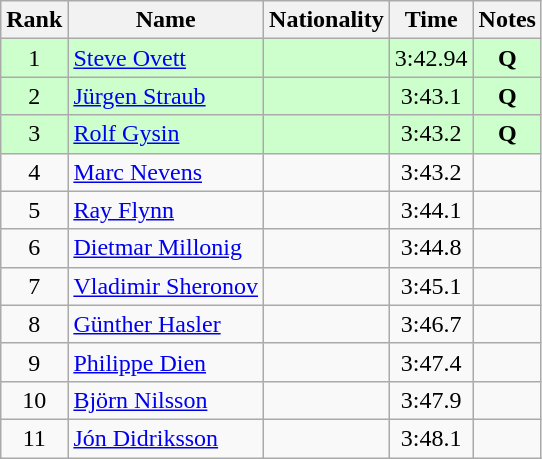<table class="wikitable sortable" style="text-align:center">
<tr>
<th>Rank</th>
<th>Name</th>
<th>Nationality</th>
<th>Time</th>
<th>Notes</th>
</tr>
<tr bgcolor=ccffcc>
<td>1</td>
<td align=left><a href='#'>Steve Ovett</a></td>
<td align=left></td>
<td>3:42.94</td>
<td><strong>Q</strong></td>
</tr>
<tr bgcolor=ccffcc>
<td>2</td>
<td align=left><a href='#'>Jürgen Straub</a></td>
<td align=left></td>
<td>3:43.1</td>
<td><strong>Q</strong></td>
</tr>
<tr bgcolor=ccffcc>
<td>3</td>
<td align=left><a href='#'>Rolf Gysin</a></td>
<td align=left></td>
<td>3:43.2</td>
<td><strong>Q</strong></td>
</tr>
<tr>
<td>4</td>
<td align=left><a href='#'>Marc Nevens</a></td>
<td align=left></td>
<td>3:43.2</td>
<td></td>
</tr>
<tr>
<td>5</td>
<td align=left><a href='#'>Ray Flynn</a></td>
<td align=left></td>
<td>3:44.1</td>
<td></td>
</tr>
<tr>
<td>6</td>
<td align=left><a href='#'>Dietmar Millonig</a></td>
<td align=left></td>
<td>3:44.8</td>
<td></td>
</tr>
<tr>
<td>7</td>
<td align=left><a href='#'>Vladimir Sheronov</a></td>
<td align=left></td>
<td>3:45.1</td>
<td></td>
</tr>
<tr>
<td>8</td>
<td align=left><a href='#'>Günther Hasler</a></td>
<td align=left></td>
<td>3:46.7</td>
<td></td>
</tr>
<tr>
<td>9</td>
<td align=left><a href='#'>Philippe Dien</a></td>
<td align=left></td>
<td>3:47.4</td>
<td></td>
</tr>
<tr>
<td>10</td>
<td align=left><a href='#'>Björn Nilsson</a></td>
<td align=left></td>
<td>3:47.9</td>
<td></td>
</tr>
<tr>
<td>11</td>
<td align=left><a href='#'>Jón Didriksson</a></td>
<td align=left></td>
<td>3:48.1</td>
<td></td>
</tr>
</table>
